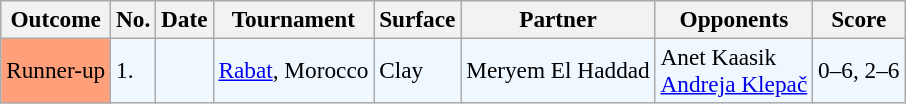<table class="sortable wikitable" style=font-size:97%>
<tr>
<th>Outcome</th>
<th>No.</th>
<th>Date</th>
<th>Tournament</th>
<th>Surface</th>
<th>Partner</th>
<th>Opponents</th>
<th>Score</th>
</tr>
<tr bgcolor=#f0f8ff>
<td style="background:#ffa07a;">Runner-up</td>
<td>1.</td>
<td></td>
<td><a href='#'>Rabat</a>, Morocco</td>
<td>Clay</td>
<td> Meryem El Haddad</td>
<td> Anet Kaasik <br>  <a href='#'>Andreja Klepač</a></td>
<td>0–6, 2–6</td>
</tr>
</table>
